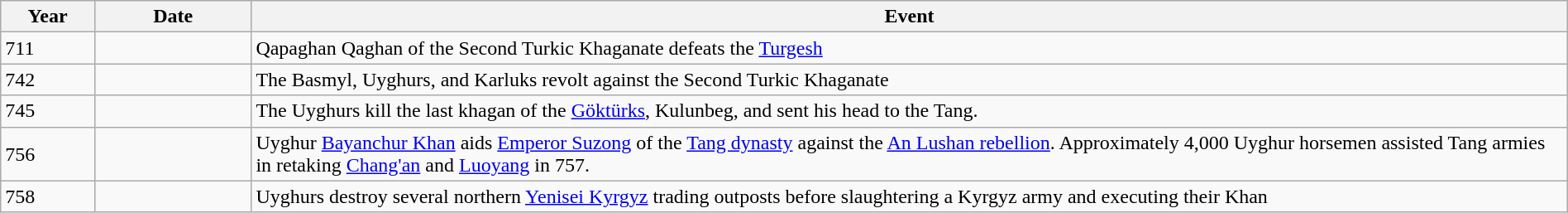<table class="wikitable" width="100%">
<tr>
<th style="width:6%">Year</th>
<th style="width:10%">Date</th>
<th>Event</th>
</tr>
<tr>
<td>711</td>
<td></td>
<td>Qapaghan Qaghan of the Second Turkic Khaganate defeats the <a href='#'>Turgesh</a></td>
</tr>
<tr>
<td>742</td>
<td></td>
<td>The Basmyl, Uyghurs, and Karluks revolt against the Second Turkic Khaganate</td>
</tr>
<tr>
<td>745</td>
<td></td>
<td>The Uyghurs kill the last khagan of the <a href='#'>Göktürks</a>, Kulunbeg, and sent his head to the Tang.</td>
</tr>
<tr>
<td>756</td>
<td></td>
<td>Uyghur <a href='#'>Bayanchur Khan</a> aids <a href='#'>Emperor Suzong</a> of the <a href='#'>Tang dynasty</a> against the <a href='#'>An Lushan rebellion</a>. Approximately 4,000 Uyghur horsemen assisted Tang armies in retaking <a href='#'>Chang'an</a> and <a href='#'>Luoyang</a> in 757.</td>
</tr>
<tr>
<td>758</td>
<td></td>
<td>Uyghurs destroy several northern <a href='#'>Yenisei Kyrgyz</a> trading outposts before slaughtering a Kyrgyz army and executing their Khan</td>
</tr>
</table>
